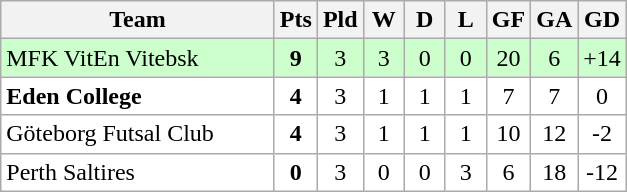<table class="wikitable" style="text-align: center;">
<tr>
<th width="175">Team</th>
<th width="20">Pts</th>
<th width="20">Pld</th>
<th width="20">W</th>
<th width="20">D</th>
<th width="20">L</th>
<th width="20">GF</th>
<th width="20">GA</th>
<th width="20">GD</th>
</tr>
<tr bgcolor=#ccffcc>
<td align="left"> MFK VitEn Vitebsk</td>
<td><strong>9</strong></td>
<td>3</td>
<td>3</td>
<td>0</td>
<td>0</td>
<td>20</td>
<td>6</td>
<td>+14</td>
</tr>
<tr bgcolor=ffffff>
<td align="left"> <strong>Eden College</strong></td>
<td><strong>4</strong></td>
<td>3</td>
<td>1</td>
<td>1</td>
<td>1</td>
<td>7</td>
<td>7</td>
<td>0</td>
</tr>
<tr bgcolor=ffffff>
<td align="left"> Göteborg Futsal Club</td>
<td><strong>4</strong></td>
<td>3</td>
<td>1</td>
<td>1</td>
<td>1</td>
<td>10</td>
<td>12</td>
<td>-2</td>
</tr>
<tr bgcolor=ffffff>
<td align="left"> Perth Saltires</td>
<td><strong>0</strong></td>
<td>3</td>
<td>0</td>
<td>0</td>
<td>3</td>
<td>6</td>
<td>18</td>
<td>-12</td>
</tr>
</table>
